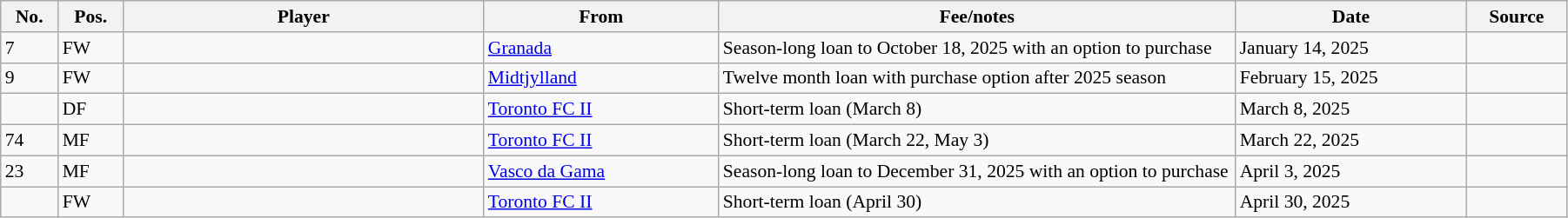<table class="wikitable sortable" style=" font-size:90%; width:95%; text-align:left;">
<tr>
<th>No.</th>
<th>Pos.</th>
<th scope="col" style="width: 23%;">Player</th>
<th scope="col" style="width: 15%;">From</th>
<th scope="col" style="width: 33%;">Fee/notes</th>
<th>Date</th>
<th>Source</th>
</tr>
<tr>
<td>7</td>
<td>FW</td>
<td></td>
<td> <a href='#'>Granada</a></td>
<td>Season-long loan to October 18, 2025 with an option to purchase</td>
<td>January 14, 2025</td>
<td></td>
</tr>
<tr>
<td>9</td>
<td>FW</td>
<td></td>
<td> <a href='#'>Midtjylland</a></td>
<td>Twelve month loan with purchase option after 2025 season</td>
<td>February 15, 2025</td>
<td></td>
</tr>
<tr>
<td></td>
<td>DF</td>
<td></td>
<td> <a href='#'>Toronto FC II</a></td>
<td>Short-term loan (March 8)</td>
<td>March 8, 2025</td>
<td></td>
</tr>
<tr>
<td>74</td>
<td>MF</td>
<td></td>
<td> <a href='#'>Toronto FC II</a></td>
<td>Short-term loan (March 22, May 3)</td>
<td>March 22, 2025</td>
<td></td>
</tr>
<tr>
<td>23</td>
<td>MF</td>
<td></td>
<td> <a href='#'>Vasco da Gama</a></td>
<td>Season-long loan to December 31, 2025 with an option to purchase</td>
<td>April 3, 2025</td>
<td></td>
</tr>
<tr>
<td></td>
<td>FW</td>
<td></td>
<td> <a href='#'>Toronto FC II</a></td>
<td>Short-term loan (April 30)</td>
<td>April 30, 2025</td>
<td></td>
</tr>
</table>
